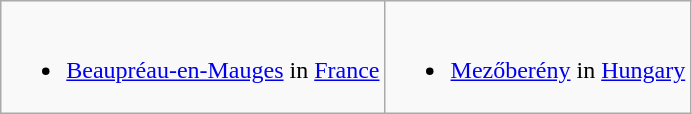<table class="wikitable">
<tr valign="top">
<td><br><ul><li> <a href='#'>Beaupréau-en-Mauges</a> in <a href='#'>France</a></li></ul></td>
<td><br><ul><li> <a href='#'>Mezőberény</a> in <a href='#'>Hungary</a></li></ul></td>
</tr>
</table>
